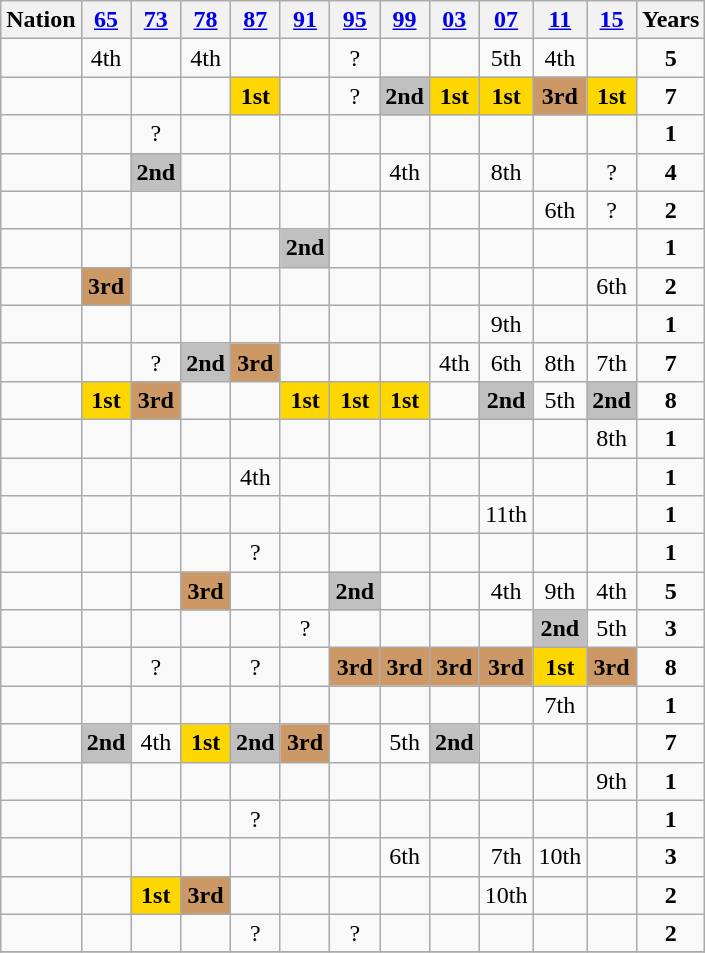<table class="wikitable" style="text-align:center">
<tr>
<th>Nation</th>
<th><a href='#'>65</a><br></th>
<th><a href='#'>73</a><br></th>
<th><a href='#'>78</a><br></th>
<th><a href='#'>87</a><br></th>
<th><a href='#'>91</a><br></th>
<th><a href='#'>95</a><br></th>
<th><a href='#'>99</a><br></th>
<th><a href='#'>03</a><br></th>
<th><a href='#'>07</a><br></th>
<th><a href='#'>11</a><br></th>
<th><a href='#'>15</a><br></th>
<th>Years</th>
</tr>
<tr>
<td align=left></td>
<td>4th</td>
<td></td>
<td>4th</td>
<td></td>
<td></td>
<td>?</td>
<td></td>
<td></td>
<td>5th</td>
<td>4th</td>
<td></td>
<td><strong>5</strong></td>
</tr>
<tr>
<td align=left></td>
<td></td>
<td></td>
<td></td>
<td bgcolor=gold><strong>1st</strong></td>
<td></td>
<td>?</td>
<td bgcolor=silver><strong>2nd</strong></td>
<td bgcolor=gold><strong>1st</strong></td>
<td bgcolor=gold><strong>1st</strong></td>
<td bgcolor=#cc9966><strong>3rd</strong></td>
<td bgcolor=gold><strong>1st</strong></td>
<td><strong>7</strong></td>
</tr>
<tr>
<td align=left></td>
<td></td>
<td>?</td>
<td></td>
<td></td>
<td></td>
<td></td>
<td></td>
<td></td>
<td></td>
<td></td>
<td></td>
<td><strong>1</strong></td>
</tr>
<tr>
<td align=left></td>
<td></td>
<td bgcolor=silver><strong>2nd</strong></td>
<td></td>
<td></td>
<td></td>
<td></td>
<td>4th</td>
<td></td>
<td>8th</td>
<td></td>
<td>?</td>
<td><strong>4</strong></td>
</tr>
<tr>
<td align=left></td>
<td></td>
<td></td>
<td></td>
<td></td>
<td></td>
<td></td>
<td></td>
<td></td>
<td></td>
<td>6th</td>
<td>?</td>
<td><strong>2</strong></td>
</tr>
<tr>
<td align=left></td>
<td></td>
<td></td>
<td></td>
<td></td>
<td bgcolor=silver><strong>2nd</strong></td>
<td></td>
<td></td>
<td></td>
<td></td>
<td></td>
<td></td>
<td><strong>1</strong></td>
</tr>
<tr>
<td align=left></td>
<td bgcolor=#cc9966><strong>3rd</strong></td>
<td></td>
<td></td>
<td></td>
<td></td>
<td></td>
<td></td>
<td></td>
<td></td>
<td></td>
<td>6th</td>
<td><strong>2</strong></td>
</tr>
<tr>
<td align=left></td>
<td></td>
<td></td>
<td></td>
<td></td>
<td></td>
<td></td>
<td></td>
<td></td>
<td>9th</td>
<td></td>
<td></td>
<td><strong>1</strong></td>
</tr>
<tr>
<td align=left></td>
<td></td>
<td>?</td>
<td bgcolor=silver><strong>2nd</strong></td>
<td bgcolor=#cc9966><strong>3rd</strong></td>
<td></td>
<td></td>
<td></td>
<td>4th</td>
<td>6th</td>
<td>8th</td>
<td>7th</td>
<td><strong>7</strong></td>
</tr>
<tr>
<td align=left></td>
<td bgcolor=gold><strong>1st</strong></td>
<td bgcolor=#cc9966><strong>3rd</strong></td>
<td></td>
<td></td>
<td bgcolor=gold><strong>1st</strong></td>
<td bgcolor=gold><strong>1st</strong></td>
<td bgcolor=gold><strong>1st</strong></td>
<td></td>
<td bgcolor=silver><strong>2nd</strong></td>
<td>5th</td>
<td bgcolor=silver><strong>2nd</strong></td>
<td><strong>8</strong></td>
</tr>
<tr>
<td align=left></td>
<td></td>
<td></td>
<td></td>
<td></td>
<td></td>
<td></td>
<td></td>
<td></td>
<td></td>
<td></td>
<td>8th</td>
<td><strong>1</strong></td>
</tr>
<tr>
<td align=left></td>
<td></td>
<td></td>
<td></td>
<td>4th</td>
<td></td>
<td></td>
<td></td>
<td></td>
<td></td>
<td></td>
<td></td>
<td><strong>1</strong></td>
</tr>
<tr>
<td align=left></td>
<td></td>
<td></td>
<td></td>
<td></td>
<td></td>
<td></td>
<td></td>
<td></td>
<td>11th</td>
<td></td>
<td></td>
<td><strong>1</strong></td>
</tr>
<tr>
<td align=left></td>
<td></td>
<td></td>
<td></td>
<td>?</td>
<td></td>
<td></td>
<td></td>
<td></td>
<td></td>
<td></td>
<td></td>
<td><strong>1</strong></td>
</tr>
<tr>
<td align=left></td>
<td></td>
<td></td>
<td bgcolor=#cc9966><strong>3rd</strong></td>
<td></td>
<td></td>
<td bgcolor=silver><strong>2nd</strong></td>
<td></td>
<td></td>
<td>4th</td>
<td>9th</td>
<td>4th</td>
<td><strong>5</strong></td>
</tr>
<tr>
<td align=left></td>
<td></td>
<td></td>
<td></td>
<td></td>
<td>?</td>
<td></td>
<td></td>
<td></td>
<td></td>
<td bgcolor=silver><strong>2nd</strong></td>
<td>5th</td>
<td><strong>3</strong></td>
</tr>
<tr>
<td align=left></td>
<td></td>
<td>?</td>
<td></td>
<td>?</td>
<td></td>
<td bgcolor=#cc9966><strong>3rd</strong></td>
<td bgcolor=#cc9966><strong>3rd</strong></td>
<td bgcolor=#cc9966><strong>3rd</strong></td>
<td bgcolor=#cc9966><strong>3rd</strong></td>
<td bgcolor=gold><strong>1st</strong></td>
<td bgcolor=#cc9966><strong>3rd</strong></td>
<td><strong>8</strong></td>
</tr>
<tr>
<td align=left></td>
<td></td>
<td></td>
<td></td>
<td></td>
<td></td>
<td></td>
<td></td>
<td></td>
<td></td>
<td>7th</td>
<td></td>
<td><strong>1</strong></td>
</tr>
<tr>
<td align=left></td>
<td bgcolor=silver><strong>2nd</strong></td>
<td>4th</td>
<td bgcolor=gold><strong>1st</strong></td>
<td bgcolor=silver><strong>2nd</strong></td>
<td bgcolor=#cc9966><strong>3rd</strong></td>
<td></td>
<td>5th</td>
<td bgcolor=silver><strong>2nd</strong></td>
<td></td>
<td></td>
<td></td>
<td><strong>7</strong></td>
</tr>
<tr>
<td align=left></td>
<td></td>
<td></td>
<td></td>
<td></td>
<td></td>
<td></td>
<td></td>
<td></td>
<td></td>
<td></td>
<td>9th</td>
<td><strong>1</strong></td>
</tr>
<tr>
<td align=left></td>
<td></td>
<td></td>
<td></td>
<td>?</td>
<td></td>
<td></td>
<td></td>
<td></td>
<td></td>
<td></td>
<td></td>
<td><strong>1</strong></td>
</tr>
<tr>
<td align=left></td>
<td></td>
<td></td>
<td></td>
<td></td>
<td></td>
<td></td>
<td>6th</td>
<td></td>
<td>7th</td>
<td>10th</td>
<td></td>
<td><strong>3</strong></td>
</tr>
<tr>
<td align=left></td>
<td></td>
<td bgcolor=gold><strong>1st</strong></td>
<td bgcolor=#cc9966><strong>3rd</strong></td>
<td></td>
<td></td>
<td></td>
<td></td>
<td></td>
<td>10th</td>
<td></td>
<td></td>
<td><strong>2</strong></td>
</tr>
<tr>
<td align=left></td>
<td></td>
<td></td>
<td></td>
<td>?</td>
<td></td>
<td>?</td>
<td></td>
<td></td>
<td></td>
<td></td>
<td></td>
<td><strong>2</strong></td>
</tr>
<tr>
</tr>
</table>
